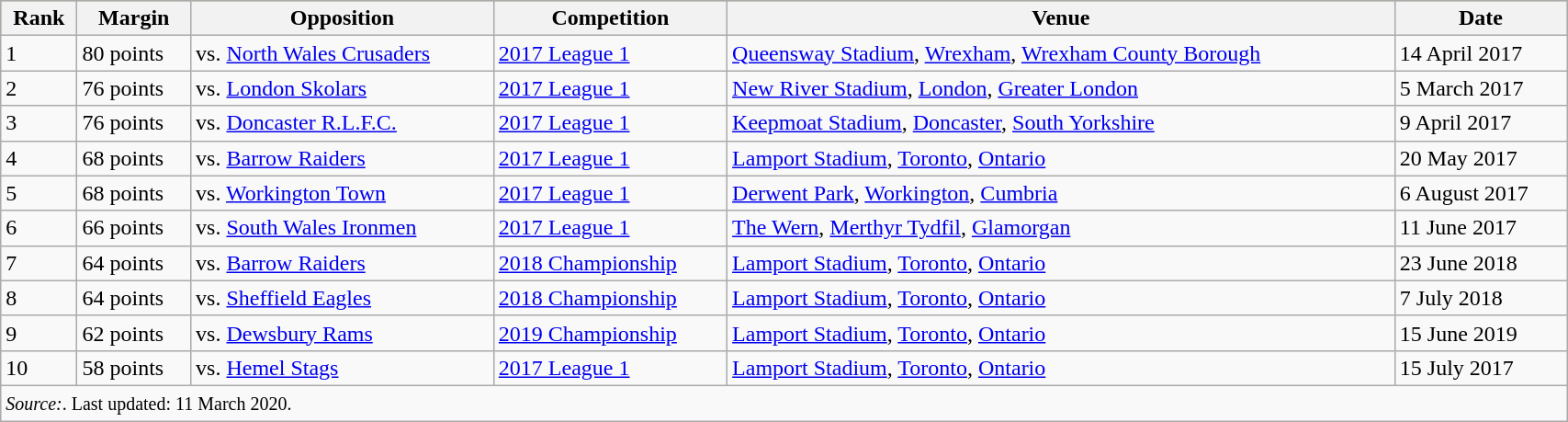<table class="wikitable sortable" style="width:90%;">
<tr style="background:#bdb76b;">
<th>Rank</th>
<th>Margin</th>
<th>Opposition</th>
<th>Competition</th>
<th>Venue</th>
<th>Date</th>
</tr>
<tr>
<td>1</td>
<td>80 points</td>
<td>vs. <a href='#'>North Wales Crusaders</a></td>
<td><a href='#'>2017 League 1</a></td>
<td> <a href='#'>Queensway Stadium</a>, <a href='#'>Wrexham</a>, <a href='#'>Wrexham County Borough</a></td>
<td>14 April 2017</td>
</tr>
<tr>
<td>2</td>
<td>76 points</td>
<td>vs. <a href='#'>London Skolars</a></td>
<td><a href='#'>2017 League 1</a></td>
<td> <a href='#'>New River Stadium</a>, <a href='#'>London</a>, <a href='#'>Greater London</a></td>
<td>5 March 2017</td>
</tr>
<tr>
<td>3</td>
<td>76 points</td>
<td>vs. <a href='#'>Doncaster R.L.F.C.</a></td>
<td><a href='#'>2017 League 1</a></td>
<td> <a href='#'>Keepmoat Stadium</a>, <a href='#'>Doncaster</a>, <a href='#'>South Yorkshire</a></td>
<td>9 April 2017</td>
</tr>
<tr>
<td>4</td>
<td>68 points</td>
<td>vs. <a href='#'>Barrow Raiders</a></td>
<td><a href='#'>2017 League 1</a></td>
<td> <a href='#'>Lamport Stadium</a>, <a href='#'>Toronto</a>, <a href='#'>Ontario</a></td>
<td>20 May 2017</td>
</tr>
<tr>
<td>5</td>
<td>68 points</td>
<td>vs. <a href='#'>Workington Town</a></td>
<td><a href='#'>2017 League 1</a></td>
<td> <a href='#'>Derwent Park</a>, <a href='#'>Workington</a>, <a href='#'>Cumbria</a></td>
<td>6 August 2017</td>
</tr>
<tr>
<td>6</td>
<td>66 points</td>
<td>vs. <a href='#'>South Wales Ironmen</a></td>
<td><a href='#'>2017 League 1</a></td>
<td> <a href='#'>The Wern</a>, <a href='#'>Merthyr Tydfil</a>, <a href='#'>Glamorgan</a></td>
<td>11 June 2017</td>
</tr>
<tr>
<td>7</td>
<td>64 points</td>
<td>vs. <a href='#'>Barrow Raiders</a></td>
<td><a href='#'>2018 Championship</a></td>
<td> <a href='#'>Lamport Stadium</a>, <a href='#'>Toronto</a>, <a href='#'>Ontario</a></td>
<td>23 June 2018</td>
</tr>
<tr>
<td>8</td>
<td>64 points</td>
<td>vs. <a href='#'>Sheffield Eagles</a></td>
<td><a href='#'>2018 Championship</a></td>
<td> <a href='#'>Lamport Stadium</a>, <a href='#'>Toronto</a>, <a href='#'>Ontario</a></td>
<td>7 July 2018</td>
</tr>
<tr>
<td>9</td>
<td>62 points</td>
<td>vs. <a href='#'>Dewsbury Rams</a></td>
<td><a href='#'>2019 Championship</a></td>
<td> <a href='#'>Lamport Stadium</a>, <a href='#'>Toronto</a>, <a href='#'>Ontario</a></td>
<td>15 June 2019</td>
</tr>
<tr>
<td>10</td>
<td>58 points</td>
<td>vs. <a href='#'>Hemel Stags</a></td>
<td><a href='#'>2017 League 1</a></td>
<td> <a href='#'>Lamport Stadium</a>, <a href='#'>Toronto</a>, <a href='#'>Ontario</a></td>
<td>15 July 2017</td>
</tr>
<tr>
<td colspan="7"><small><em>Source:</em>. Last updated: 11 March 2020.</small></td>
</tr>
</table>
